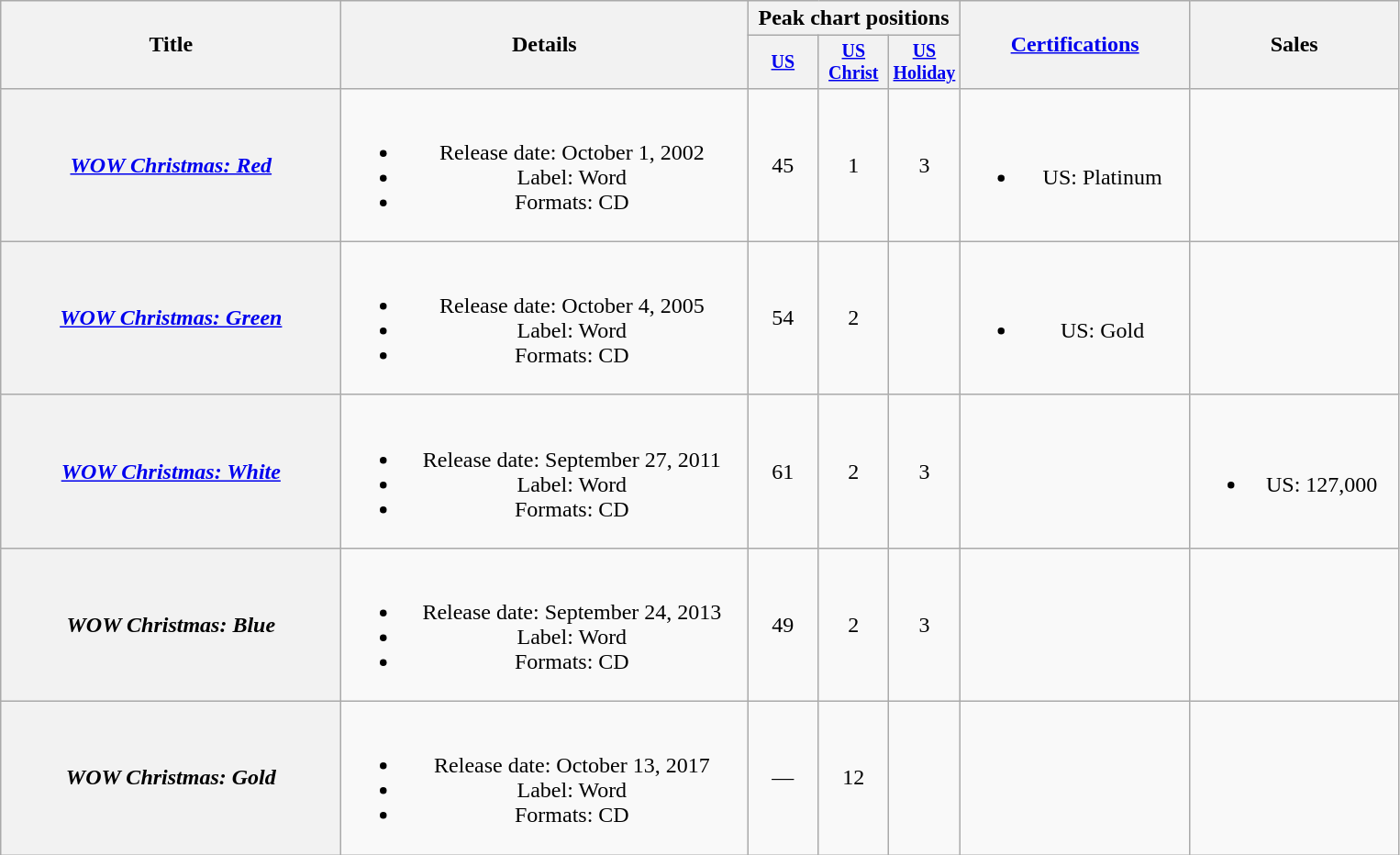<table class="wikitable plainrowheaders" style="text-align:center;">
<tr>
<th rowspan="2" style="width:15em;">Title</th>
<th rowspan="2" style="width:18em;">Details</th>
<th colspan="3">Peak chart positions</th>
<th rowspan="2" style="width:10em;"><a href='#'>Certifications</a><br></th>
<th rowspan="2" style="width:9em;">Sales</th>
</tr>
<tr style=font-size:smaller;>
<th style="width:45px;"><a href='#'>US</a><br></th>
<th style="width:45px;"><a href='#'>US Christ</a><br></th>
<th style="width:45px;"><a href='#'>US Holiday</a><br></th>
</tr>
<tr>
<th scope="row"><em><a href='#'>WOW Christmas: Red</a></em></th>
<td><br><ul><li>Release date: October 1, 2002</li><li>Label: Word</li><li>Formats: CD</li></ul></td>
<td>45</td>
<td>1</td>
<td>3</td>
<td><br><ul><li>US: Platinum</li></ul></td>
<td></td>
</tr>
<tr>
<th scope="row"><em><a href='#'>WOW Christmas: Green</a></em></th>
<td><br><ul><li>Release date: October 4, 2005</li><li>Label: Word</li><li>Formats: CD</li></ul></td>
<td>54</td>
<td>2</td>
<td></td>
<td><br><ul><li>US: Gold</li></ul></td>
<td></td>
</tr>
<tr>
<th scope="row"><em><a href='#'>WOW Christmas: White</a></em></th>
<td><br><ul><li>Release date: September 27, 2011</li><li>Label: Word</li><li>Formats: CD</li></ul></td>
<td>61</td>
<td>2</td>
<td>3</td>
<td></td>
<td><br><ul><li>US: 127,000</li></ul></td>
</tr>
<tr>
<th scope="row"><em>WOW Christmas: Blue</em></th>
<td><br><ul><li>Release date: September 24, 2013</li><li>Label: Word</li><li>Formats: CD</li></ul></td>
<td>49</td>
<td>2</td>
<td>3</td>
<td></td>
<td></td>
</tr>
<tr>
<th scope="row"><em>WOW Christmas: Gold</em></th>
<td><br><ul><li>Release date: October 13, 2017</li><li>Label: Word</li><li>Formats: CD</li></ul></td>
<td>—</td>
<td>12</td>
<td></td>
<td></td>
<td></td>
</tr>
</table>
